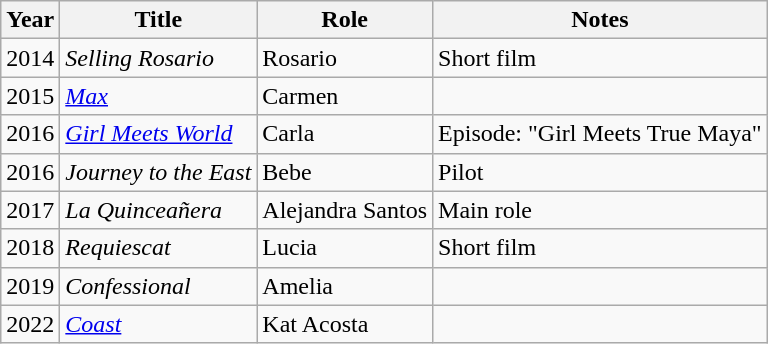<table class="wikitable sortable">
<tr>
<th>Year</th>
<th>Title</th>
<th>Role</th>
<th class="unsortable">Notes</th>
</tr>
<tr>
<td>2014</td>
<td><em>Selling Rosario</em></td>
<td>Rosario</td>
<td>Short film</td>
</tr>
<tr>
<td>2015</td>
<td><em><a href='#'>Max</a></em></td>
<td>Carmen</td>
<td></td>
</tr>
<tr>
<td>2016</td>
<td><em><a href='#'>Girl Meets World</a></em></td>
<td>Carla</td>
<td>Episode: "Girl Meets True Maya"</td>
</tr>
<tr>
<td>2016</td>
<td><em>Journey to the East</em></td>
<td>Bebe</td>
<td>Pilot</td>
</tr>
<tr>
<td>2017</td>
<td><em>La Quinceañera </em></td>
<td>Alejandra Santos</td>
<td>Main role</td>
</tr>
<tr>
<td>2018</td>
<td><em>Requiescat</em></td>
<td>Lucia</td>
<td>Short film</td>
</tr>
<tr>
<td>2019</td>
<td><em>Confessional</em></td>
<td>Amelia</td>
<td></td>
</tr>
<tr>
<td>2022</td>
<td><em><a href='#'>Coast</a></em></td>
<td>Kat Acosta</td>
<td></td>
</tr>
</table>
